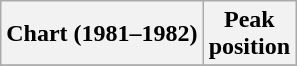<table class="wikitable sortable">
<tr>
<th align="left">Chart (1981–1982)</th>
<th align="center">Peak<br>position</th>
</tr>
<tr>
</tr>
</table>
